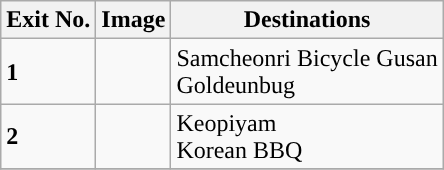<table class="wikitable">
<tr>
<th>Exit No.</th>
<th>Image</th>
<th>Destinations</th>
</tr>
<tr>
<td style="background:#"><strong>1</strong></td>
<td></td>
<td>Samcheonri Bicycle Gusan<br>Goldeunbug</td>
</tr>
<tr>
<td style="background:#"><strong>2</strong></td>
<td></td>
<td>Keopiyam<br>Korean BBQ</td>
</tr>
<tr>
</tr>
</table>
